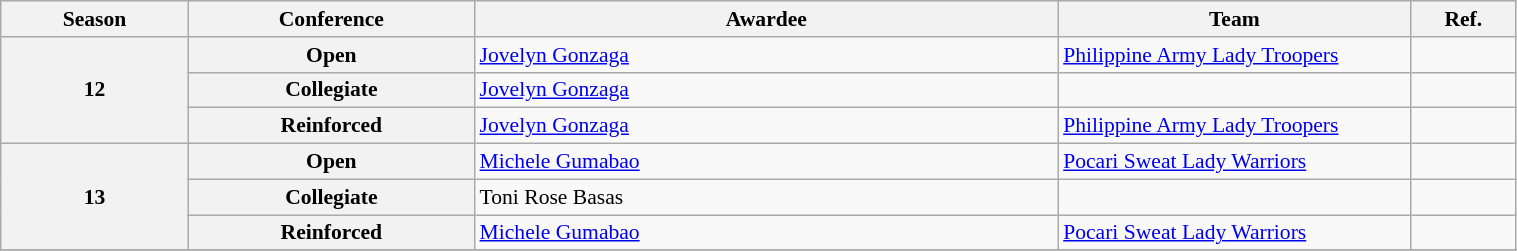<table class="wikitable" style="font-size:90%; width:80%;">
<tr>
<th width="50">Season</th>
<th width="80">Conference</th>
<th width="170">Awardee</th>
<th width="100">Team</th>
<th width="20">Ref.</th>
</tr>
<tr>
<th rowspan="3">12</th>
<th>Open</th>
<td> <a href='#'>Jovelyn Gonzaga</a></td>
<td> <a href='#'>Philippine Army Lady Troopers</a></td>
<td></td>
</tr>
<tr>
<th>Collegiate</th>
<td> <a href='#'>Jovelyn Gonzaga</a></td>
<td></td>
<td></td>
</tr>
<tr>
<th>Reinforced</th>
<td> <a href='#'>Jovelyn Gonzaga</a></td>
<td> <a href='#'>Philippine Army Lady Troopers</a></td>
<td></td>
</tr>
<tr>
<th rowspan="3">13</th>
<th>Open</th>
<td> <a href='#'>Michele Gumabao</a></td>
<td> <a href='#'>Pocari Sweat Lady Warriors</a></td>
<td></td>
</tr>
<tr>
<th>Collegiate</th>
<td> Toni Rose Basas</td>
<td></td>
<td></td>
</tr>
<tr>
<th>Reinforced</th>
<td> <a href='#'>Michele Gumabao</a></td>
<td> <a href='#'>Pocari Sweat Lady Warriors</a></td>
<td></td>
</tr>
<tr>
</tr>
</table>
